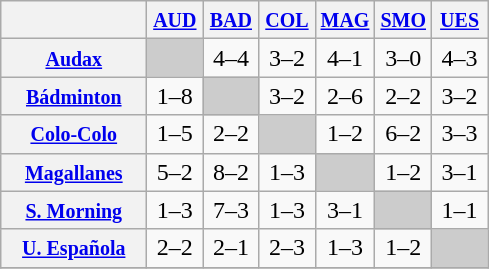<table class="wikitable" style="text-align:center">
<tr>
<th width="90"> </th>
<th width="30"><small><a href='#'>AUD</a></small></th>
<th width="30"><small><a href='#'>BAD</a></small></th>
<th width="30"><small><a href='#'>COL</a></small></th>
<th width="30"><small><a href='#'>MAG</a></small></th>
<th width="30"><small><a href='#'>SMO</a></small></th>
<th width="30"><small><a href='#'>UES</a></small></th>
</tr>
<tr>
<th><small><a href='#'>Audax</a></small></th>
<td bgcolor="#CCCCCC"></td>
<td>4–4</td>
<td>3–2</td>
<td>4–1</td>
<td>3–0</td>
<td>4–3</td>
</tr>
<tr>
<th><small><a href='#'>Bádminton</a></small></th>
<td>1–8</td>
<td bgcolor="#CCCCCC"></td>
<td>3–2</td>
<td>2–6</td>
<td>2–2</td>
<td>3–2</td>
</tr>
<tr>
<th><small><a href='#'>Colo-Colo</a></small></th>
<td>1–5</td>
<td>2–2</td>
<td bgcolor="#CCCCCC"></td>
<td>1–2</td>
<td>6–2</td>
<td>3–3</td>
</tr>
<tr>
<th><small><a href='#'>Magallanes</a></small></th>
<td>5–2</td>
<td>8–2</td>
<td>1–3</td>
<td bgcolor="#CCCCCC"></td>
<td>1–2</td>
<td>3–1</td>
</tr>
<tr>
<th><small><a href='#'>S. Morning</a></small></th>
<td>1–3</td>
<td>7–3</td>
<td>1–3</td>
<td>3–1</td>
<td bgcolor="#CCCCCC"></td>
<td>1–1</td>
</tr>
<tr>
<th><small><a href='#'>U. Española</a></small></th>
<td>2–2</td>
<td>2–1</td>
<td>2–3</td>
<td>1–3</td>
<td>1–2</td>
<td bgcolor="#CCCCCC"></td>
</tr>
<tr>
</tr>
</table>
